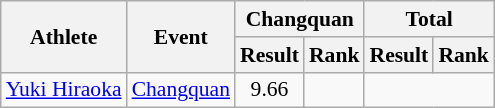<table class=wikitable style="font-size:90%">
<tr>
<th rowspan="2">Athlete</th>
<th rowspan="2">Event</th>
<th colspan="2">Changquan</th>
<th colspan="2">Total</th>
</tr>
<tr>
<th>Result</th>
<th>Rank</th>
<th>Result</th>
<th>Rank</th>
</tr>
<tr>
<td><a href='#'>Yuki Hiraoka</a></td>
<td><a href='#'>Changquan</a></td>
<td align=center>9.66</td>
<td align=center></td>
</tr>
</table>
